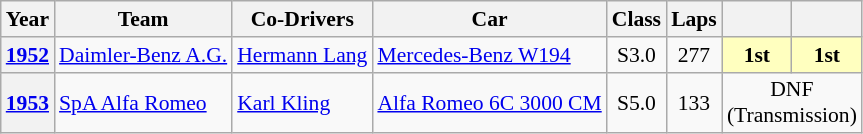<table class="wikitable" style="text-align:center; font-size:90%">
<tr>
<th>Year</th>
<th>Team</th>
<th>Co-Drivers</th>
<th>Car</th>
<th>Class</th>
<th>Laps</th>
<th></th>
<th></th>
</tr>
<tr>
<th><a href='#'>1952</a></th>
<td align=left> <a href='#'>Daimler-Benz A.G.</a></td>
<td align=left> <a href='#'>Hermann Lang</a></td>
<td align=left><a href='#'>Mercedes-Benz W194</a></td>
<td>S3.0</td>
<td>277</td>
<td style="background:#ffffbf;"><strong>1st</strong></td>
<td style="background:#ffffbf;"><strong>1st</strong></td>
</tr>
<tr>
<th><a href='#'>1953</a></th>
<td align=left> <a href='#'>SpA Alfa Romeo</a></td>
<td align=left> <a href='#'>Karl Kling</a></td>
<td align=left><a href='#'>Alfa Romeo 6C 3000 CM</a></td>
<td>S5.0</td>
<td>133</td>
<td colspan=2>DNF<br>(Transmission)</td>
</tr>
</table>
